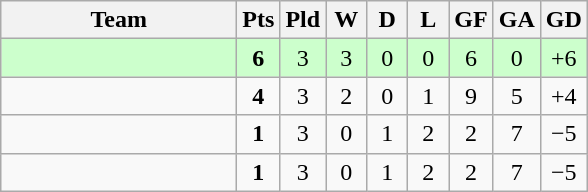<table class="wikitable" style="text-align:center;">
<tr>
<th width=150>Team</th>
<th width=20>Pts</th>
<th width=20>Pld</th>
<th width=20>W</th>
<th width=20>D</th>
<th width=20>L</th>
<th width=20>GF</th>
<th width=20>GA</th>
<th width=20>GD</th>
</tr>
<tr style="background:#ccffcc;">
<td style="text-align:left;"></td>
<td><strong>6</strong></td>
<td>3</td>
<td>3</td>
<td>0</td>
<td>0</td>
<td>6</td>
<td>0</td>
<td>+6</td>
</tr>
<tr>
<td style="text-align:left;"></td>
<td><strong>4</strong></td>
<td>3</td>
<td>2</td>
<td>0</td>
<td>1</td>
<td>9</td>
<td>5</td>
<td>+4</td>
</tr>
<tr>
<td style="text-align:left;"></td>
<td><strong>1</strong></td>
<td>3</td>
<td>0</td>
<td>1</td>
<td>2</td>
<td>2</td>
<td>7</td>
<td>−5</td>
</tr>
<tr>
<td style="text-align:left;"></td>
<td><strong>1</strong></td>
<td>3</td>
<td>0</td>
<td>1</td>
<td>2</td>
<td>2</td>
<td>7</td>
<td>−5</td>
</tr>
</table>
